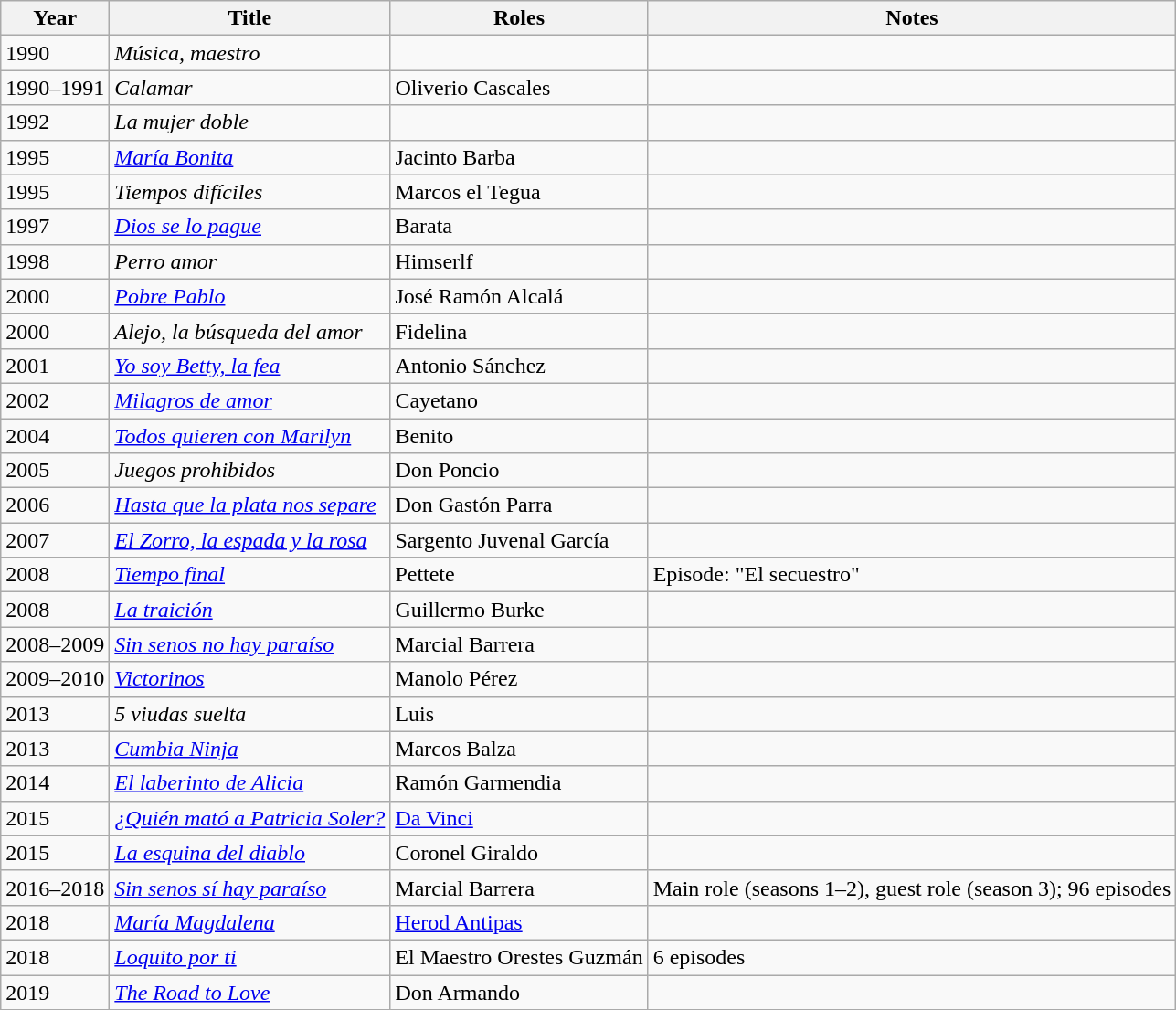<table class="wikitable sortable">
<tr>
<th>Year</th>
<th>Title</th>
<th>Roles</th>
<th>Notes</th>
</tr>
<tr>
<td>1990</td>
<td><em>Música, maestro</em></td>
<td></td>
<td></td>
</tr>
<tr>
<td>1990–1991</td>
<td><em>Calamar</em></td>
<td>Oliverio Cascales</td>
<td></td>
</tr>
<tr>
<td>1992</td>
<td><em>La mujer doble</em></td>
<td></td>
<td></td>
</tr>
<tr>
<td>1995</td>
<td><em><a href='#'>María Bonita</a></em></td>
<td>Jacinto Barba</td>
<td></td>
</tr>
<tr>
<td>1995</td>
<td><em>Tiempos difíciles</em></td>
<td>Marcos el Tegua</td>
<td></td>
</tr>
<tr>
<td>1997</td>
<td><em><a href='#'>Dios se lo pague</a></em></td>
<td>Barata</td>
<td></td>
</tr>
<tr>
<td>1998</td>
<td><em>Perro amor</em></td>
<td>Himserlf</td>
<td></td>
</tr>
<tr>
<td>2000</td>
<td><em><a href='#'>Pobre Pablo</a></em></td>
<td>José Ramón Alcalá</td>
<td></td>
</tr>
<tr>
<td>2000</td>
<td><em>Alejo, la búsqueda del amor</em></td>
<td>Fidelina</td>
<td></td>
</tr>
<tr>
<td>2001</td>
<td><em><a href='#'>Yo soy Betty, la fea</a></em></td>
<td>Antonio Sánchez</td>
<td></td>
</tr>
<tr>
<td>2002</td>
<td><em><a href='#'>Milagros de amor</a></em></td>
<td>Cayetano</td>
<td></td>
</tr>
<tr>
<td>2004</td>
<td><em><a href='#'>Todos quieren con Marilyn</a></em></td>
<td>Benito</td>
<td></td>
</tr>
<tr>
<td>2005</td>
<td><em>Juegos prohibidos</em></td>
<td>Don Poncio</td>
<td></td>
</tr>
<tr>
<td>2006</td>
<td><em><a href='#'>Hasta que la plata nos separe</a></em></td>
<td>Don Gastón Parra</td>
<td></td>
</tr>
<tr>
<td>2007</td>
<td><em><a href='#'>El Zorro, la espada y la rosa</a></em></td>
<td>Sargento Juvenal García</td>
<td></td>
</tr>
<tr>
<td>2008</td>
<td><em><a href='#'>Tiempo final</a></em></td>
<td>Pettete</td>
<td>Episode: "El secuestro"</td>
</tr>
<tr>
<td>2008</td>
<td><em><a href='#'>La traición</a></em></td>
<td>Guillermo Burke</td>
<td></td>
</tr>
<tr>
<td>2008–2009</td>
<td><em><a href='#'>Sin senos no hay paraíso</a></em></td>
<td>Marcial Barrera</td>
<td></td>
</tr>
<tr>
<td>2009–2010</td>
<td><em><a href='#'>Victorinos</a></em></td>
<td>Manolo Pérez</td>
<td></td>
</tr>
<tr>
<td>2013</td>
<td><em>5 viudas suelta</em></td>
<td>Luis</td>
<td></td>
</tr>
<tr>
<td>2013</td>
<td><em><a href='#'>Cumbia Ninja</a></em></td>
<td>Marcos Balza</td>
<td></td>
</tr>
<tr>
<td>2014</td>
<td><em><a href='#'>El laberinto de Alicia</a></em></td>
<td>Ramón Garmendia</td>
<td></td>
</tr>
<tr>
<td>2015</td>
<td><em><a href='#'>¿Quién mató a Patricia Soler?</a></em></td>
<td><a href='#'>Da Vinci</a></td>
<td></td>
</tr>
<tr>
<td>2015</td>
<td><em><a href='#'>La esquina del diablo</a></em></td>
<td>Coronel Giraldo</td>
<td></td>
</tr>
<tr>
<td>2016–2018</td>
<td><em><a href='#'>Sin senos sí hay paraíso</a></em></td>
<td>Marcial Barrera</td>
<td>Main role (seasons 1–2), guest role (season 3); 96 episodes</td>
</tr>
<tr>
<td>2018</td>
<td><em><a href='#'>María Magdalena</a></em></td>
<td><a href='#'>Herod Antipas</a></td>
<td></td>
</tr>
<tr>
<td>2018</td>
<td><em><a href='#'>Loquito por ti</a></em></td>
<td>El Maestro Orestes Guzmán</td>
<td>6 episodes</td>
</tr>
<tr>
<td>2019</td>
<td><em><a href='#'>The Road to Love</a></em></td>
<td>Don Armando</td>
<td></td>
</tr>
<tr>
</tr>
</table>
